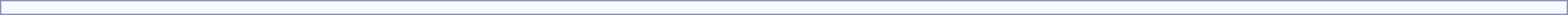<table style="border:1px solid #8888aa; background-color:#f7f8ff; padding:5px; font-size:95%; margin: 0px 12px 12px 0px; width: 100%">
</table>
